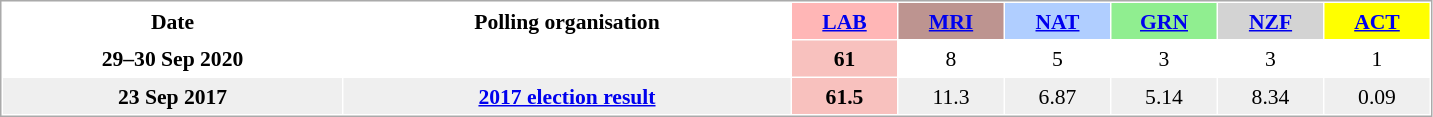<table cellpadding="5" cellspacing="1" style="font-size:90%; line-height:14px; text-align:center; border: 1px solid #aaa">
<tr>
<th style="width:15em;">Date</th>
<th style="width:20em;">Polling organisation</th>
<th style="background-color:#FFB6B6;width:60px"><a href='#'>LAB</a></th>
<th style="background-color:#BD9490;width:60px;"><a href='#'>MRI</a></th>
<th style="background-color:#B0CEFF;width:60px"><a href='#'>NAT</a></th>
<th style="background-color:#90EE90;width:60px"><a href='#'>GRN</a></th>
<th style="background-color:#D3D3D3;width:60px"><a href='#'>NZF</a></th>
<th style="background-color:#FFFF00;width:60px"><a href='#'>ACT</a></th>
</tr>
<tr>
<td><strong>29–30 Sep 2020</strong></td>
<td></td>
<td style="background:#F8C1BE"><strong>61</strong></td>
<td>8</td>
<td>5</td>
<td>3</td>
<td>3</td>
<td>1</td>
</tr>
<tr style="background:#EFEFEF;">
<td><strong>23 Sep 2017</strong></td>
<td><strong><a href='#'>2017 election result</a></strong></td>
<td style="background:#F8C1BE"><strong>61.5</strong></td>
<td>11.3</td>
<td>6.87</td>
<td>5.14</td>
<td>8.34</td>
<td>0.09</td>
</tr>
</table>
